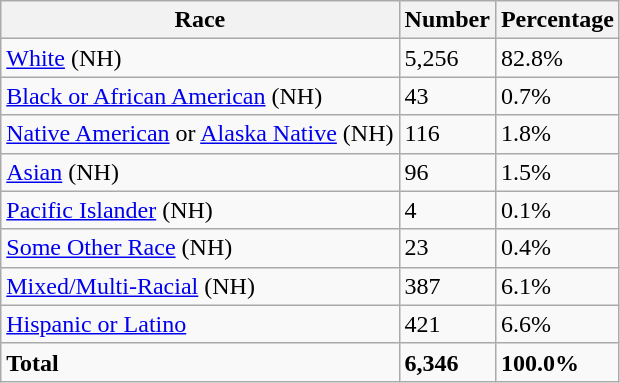<table class="wikitable">
<tr>
<th>Race</th>
<th>Number</th>
<th>Percentage</th>
</tr>
<tr>
<td><a href='#'>White</a> (NH)</td>
<td>5,256</td>
<td>82.8%</td>
</tr>
<tr>
<td><a href='#'>Black or African American</a> (NH)</td>
<td>43</td>
<td>0.7%</td>
</tr>
<tr>
<td><a href='#'>Native American</a> or <a href='#'>Alaska Native</a> (NH)</td>
<td>116</td>
<td>1.8%</td>
</tr>
<tr>
<td><a href='#'>Asian</a> (NH)</td>
<td>96</td>
<td>1.5%</td>
</tr>
<tr>
<td><a href='#'>Pacific Islander</a> (NH)</td>
<td>4</td>
<td>0.1%</td>
</tr>
<tr>
<td><a href='#'>Some Other Race</a> (NH)</td>
<td>23</td>
<td>0.4%</td>
</tr>
<tr>
<td><a href='#'>Mixed/Multi-Racial</a> (NH)</td>
<td>387</td>
<td>6.1%</td>
</tr>
<tr>
<td><a href='#'>Hispanic or Latino</a></td>
<td>421</td>
<td>6.6%</td>
</tr>
<tr>
<td><strong>Total</strong></td>
<td><strong>6,346</strong></td>
<td><strong>100.0%</strong></td>
</tr>
</table>
